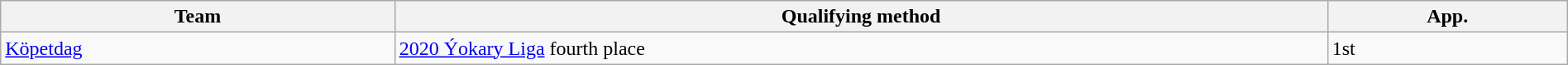<table class="wikitable" style="table-layout:fixed;width:100%;">
<tr>
<th width=25%>Team</th>
<th width=60%>Qualifying method</th>
<th width=15%>App. </th>
</tr>
<tr>
<td> <a href='#'>Köpetdag</a></td>
<td><a href='#'>2020 Ýokary Liga</a> fourth place</td>
<td>1st</td>
</tr>
</table>
